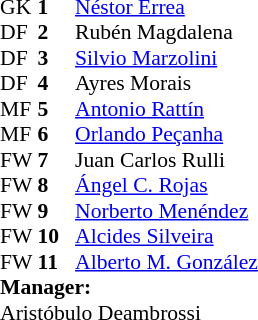<table style="font-size:90%; margin:0.2em auto;" cellspacing="0" cellpadding="0">
<tr>
<th width="25"></th>
<th width="25"></th>
</tr>
<tr>
<td>GK</td>
<td><strong>1</strong></td>
<td> <a href='#'>Néstor Errea</a></td>
</tr>
<tr>
<td>DF</td>
<td><strong>2</strong></td>
<td> Rubén Magdalena</td>
</tr>
<tr>
<td>DF</td>
<td><strong>3</strong></td>
<td> <a href='#'>Silvio Marzolini</a></td>
</tr>
<tr>
<td>DF</td>
<td><strong>4</strong></td>
<td> Ayres Morais</td>
</tr>
<tr>
<td>MF</td>
<td><strong>5</strong></td>
<td> <a href='#'>Antonio Rattín</a></td>
</tr>
<tr>
<td>MF</td>
<td><strong>6</strong></td>
<td> <a href='#'>Orlando Peçanha</a></td>
</tr>
<tr>
<td>FW</td>
<td><strong>7</strong></td>
<td> Juan Carlos Rulli</td>
</tr>
<tr>
<td>FW</td>
<td><strong>8</strong></td>
<td> <a href='#'>Ángel C. Rojas</a></td>
</tr>
<tr>
<td>FW</td>
<td><strong>9</strong></td>
<td> <a href='#'>Norberto Menéndez</a></td>
</tr>
<tr>
<td>FW</td>
<td><strong>10</strong></td>
<td> <a href='#'>Alcides Silveira</a></td>
</tr>
<tr>
<td>FW</td>
<td><strong>11</strong></td>
<td> <a href='#'>Alberto M. González</a></td>
</tr>
<tr>
<td colspan=3><strong>Manager:</strong></td>
</tr>
<tr>
<td colspan=4> Aristóbulo Deambrossi</td>
</tr>
</table>
